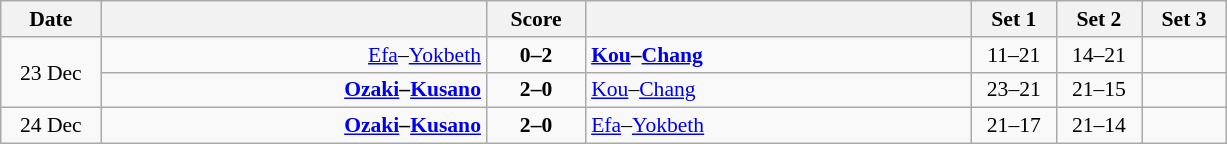<table class="wikitable" style="text-align: center; font-size:90% ">
<tr>
<th width="60">Date</th>
<th align="right" width="250"></th>
<th width="60">Score</th>
<th align="left" width="250"></th>
<th width="50">Set 1</th>
<th width="50">Set 2</th>
<th width="50">Set 3</th>
</tr>
<tr>
<td rowspan=2>23 Dec</td>
<td align=right><a href='#'>Efa</a>–<a href='#'>Yokbeth</a> </td>
<td align=center><strong>0–2</strong></td>
<td align=left><strong> <a href='#'>Kou</a>–<a href='#'>Chang</a></strong></td>
<td>11–21</td>
<td>14–21</td>
<td></td>
</tr>
<tr>
<td align=right><strong><a href='#'>Ozaki</a>–<a href='#'>Kusano</a> </strong></td>
<td align=center><strong>2–0</strong></td>
<td align=left> <a href='#'>Kou</a>–<a href='#'>Chang</a></td>
<td>23–21</td>
<td>21–15</td>
<td></td>
</tr>
<tr>
<td>24 Dec</td>
<td align=right><strong><a href='#'>Ozaki</a>–<a href='#'>Kusano</a> </strong></td>
<td align=center><strong>2–0</strong></td>
<td align=left> <a href='#'>Efa</a>–<a href='#'>Yokbeth</a></td>
<td>21–17</td>
<td>21–14</td>
<td></td>
</tr>
</table>
